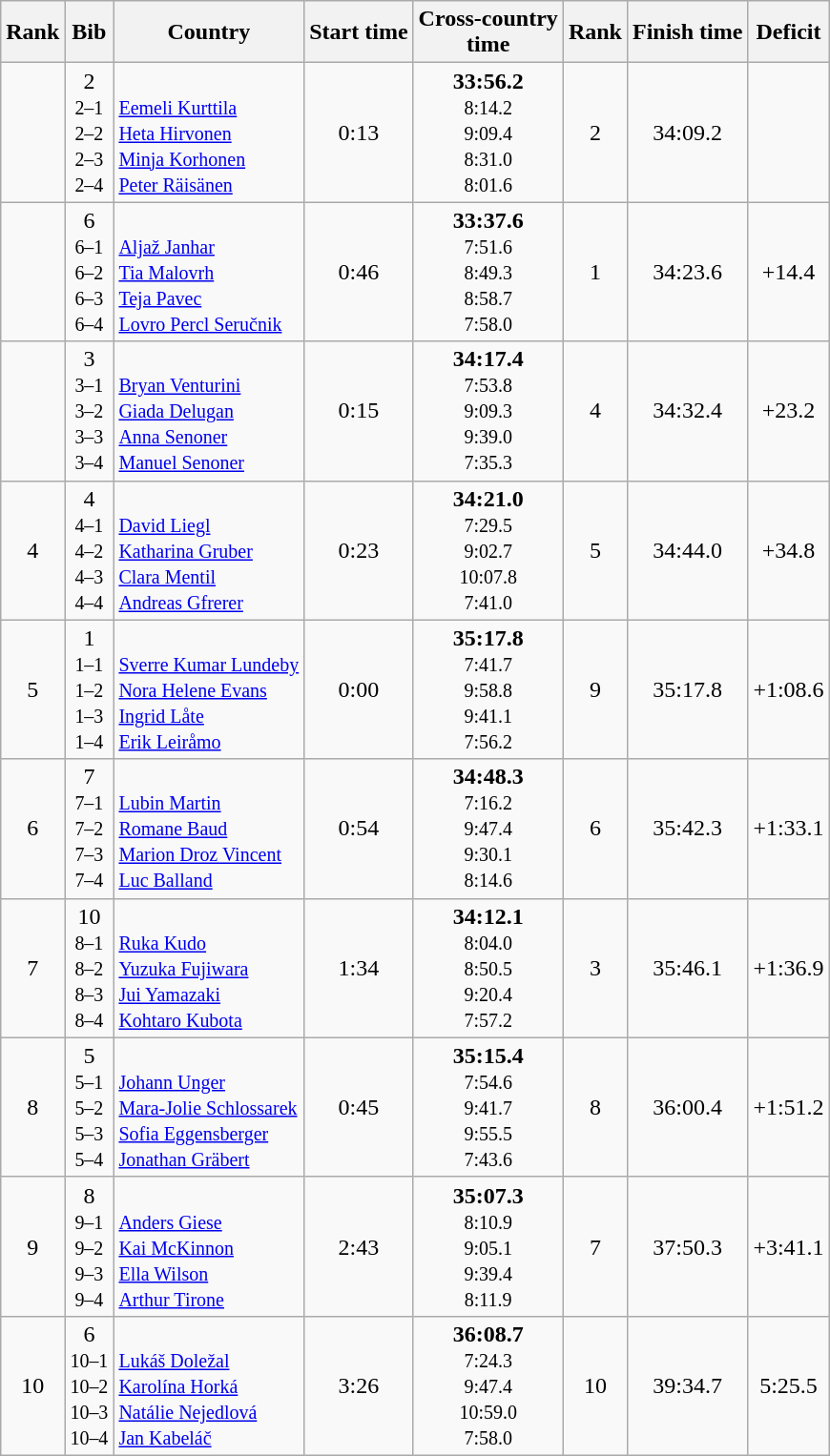<table class="wikitable sortable" style="text-align:center">
<tr>
<th>Rank</th>
<th>Bib</th>
<th>Country</th>
<th>Start time</th>
<th>Cross-country<br>time</th>
<th>Rank</th>
<th>Finish time</th>
<th>Deficit</th>
</tr>
<tr>
<td></td>
<td>2<br><small>2–1<br>2–2<br>2–3<br>2–4</small></td>
<td align=left><br><small><a href='#'>Eemeli Kurttila</a><br><a href='#'>Heta Hirvonen</a><br><a href='#'>Minja Korhonen</a><br><a href='#'>Peter Räisänen</a></small></td>
<td>0:13</td>
<td><strong>33:56.2</strong><br><small>8:14.2<br>9:09.4<br>8:31.0<br>8:01.6</small></td>
<td>2</td>
<td>34:09.2</td>
<td></td>
</tr>
<tr>
<td></td>
<td>6<br><small>6–1<br>6–2<br>6–3<br>6–4</small></td>
<td align=left><br><small><a href='#'>Aljaž Janhar</a><br><a href='#'>Tia Malovrh</a><br><a href='#'>Teja Pavec</a><br><a href='#'>Lovro Percl Seručnik</a></small></td>
<td>0:46</td>
<td><strong>33:37.6</strong><br><small>7:51.6<br>8:49.3<br>8:58.7<br>7:58.0</small></td>
<td>1</td>
<td>34:23.6</td>
<td>+14.4</td>
</tr>
<tr>
<td></td>
<td>3<br><small>3–1<br>3–2<br>3–3<br>3–4</small></td>
<td align=left><br><small><a href='#'>Bryan Venturini</a><br><a href='#'>Giada Delugan</a><br><a href='#'>Anna Senoner</a><br><a href='#'>Manuel Senoner</a></small></td>
<td>0:15</td>
<td><strong>34:17.4</strong><br><small>7:53.8<br>9:09.3<br>9:39.0<br>7:35.3</small></td>
<td>4</td>
<td>34:32.4</td>
<td>+23.2</td>
</tr>
<tr>
<td>4</td>
<td>4<br><small>4–1<br>4–2<br>4–3<br>4–4</small></td>
<td align=left><br><small><a href='#'>David Liegl</a><br><a href='#'>Katharina Gruber</a><br><a href='#'>Clara Mentil</a><br><a href='#'>Andreas Gfrerer</a></small></td>
<td>0:23</td>
<td><strong>34:21.0</strong><br><small>7:29.5<br>9:02.7<br>10:07.8<br>7:41.0</small></td>
<td>5</td>
<td>34:44.0</td>
<td>+34.8</td>
</tr>
<tr>
<td>5</td>
<td>1<br><small>1–1<br>1–2<br>1–3<br>1–4</small></td>
<td align=left><br><small><a href='#'>Sverre Kumar Lundeby</a><br><a href='#'>Nora Helene Evans</a><br><a href='#'>Ingrid Låte</a><br><a href='#'>Erik Leiråmo</a></small></td>
<td>0:00</td>
<td><strong>35:17.8</strong><br><small>7:41.7<br>9:58.8<br>9:41.1<br>7:56.2</small></td>
<td>9</td>
<td>35:17.8</td>
<td>+1:08.6</td>
</tr>
<tr>
<td>6</td>
<td>7<br><small>7–1<br>7–2<br>7–3<br>7–4</small></td>
<td align=left><br><small><a href='#'>Lubin Martin</a><br><a href='#'>Romane Baud</a><br><a href='#'>Marion Droz Vincent</a><br><a href='#'>Luc Balland</a></small></td>
<td>0:54</td>
<td><strong>34:48.3</strong><br><small>7:16.2<br>9:47.4<br>9:30.1<br>8:14.6</small></td>
<td>6</td>
<td>35:42.3</td>
<td>+1:33.1</td>
</tr>
<tr>
<td>7</td>
<td>10<br><small>8–1<br>8–2<br>8–3<br>8–4</small></td>
<td align=left><br><small><a href='#'>Ruka Kudo</a><br><a href='#'>Yuzuka Fujiwara</a><br><a href='#'>Jui Yamazaki</a><br><a href='#'>Kohtaro Kubota</a></small></td>
<td>1:34</td>
<td><strong>34:12.1</strong><br><small>8:04.0<br>8:50.5<br>9:20.4<br>7:57.2</small></td>
<td>3</td>
<td>35:46.1</td>
<td>+1:36.9</td>
</tr>
<tr>
<td>8</td>
<td>5<br><small>5–1<br>5–2<br>5–3<br>5–4</small></td>
<td align=left><br><small><a href='#'>Johann Unger</a><br><a href='#'>Mara-Jolie Schlossarek</a><br><a href='#'>Sofia Eggensberger</a><br><a href='#'>Jonathan Gräbert</a></small></td>
<td>0:45</td>
<td><strong>35:15.4</strong><br><small>7:54.6<br>9:41.7<br>9:55.5<br>7:43.6</small></td>
<td>8</td>
<td>36:00.4</td>
<td>+1:51.2</td>
</tr>
<tr>
<td>9</td>
<td>8<br><small>9–1<br>9–2<br>9–3<br>9–4</small></td>
<td align=left><br><small><a href='#'>Anders Giese</a><br><a href='#'>Kai McKinnon</a><br><a href='#'>Ella Wilson</a><br><a href='#'>Arthur Tirone</a></small></td>
<td>2:43</td>
<td><strong>35:07.3</strong><br><small>8:10.9<br>9:05.1<br>9:39.4<br>8:11.9</small></td>
<td>7</td>
<td>37:50.3</td>
<td>+3:41.1</td>
</tr>
<tr>
<td>10</td>
<td>6<br><small>10–1<br>10–2<br>10–3<br>10–4</small></td>
<td align=left><br><small><a href='#'>Lukáš Doležal</a><br><a href='#'>Karolína Horká</a><br><a href='#'>Natálie Nejedlová</a><br><a href='#'>Jan Kabeláč</a></small></td>
<td>3:26</td>
<td><strong>36:08.7</strong><br><small>7:24.3<br>9:47.4<br>10:59.0<br>7:58.0</small></td>
<td>10</td>
<td>39:34.7</td>
<td>5:25.5</td>
</tr>
</table>
